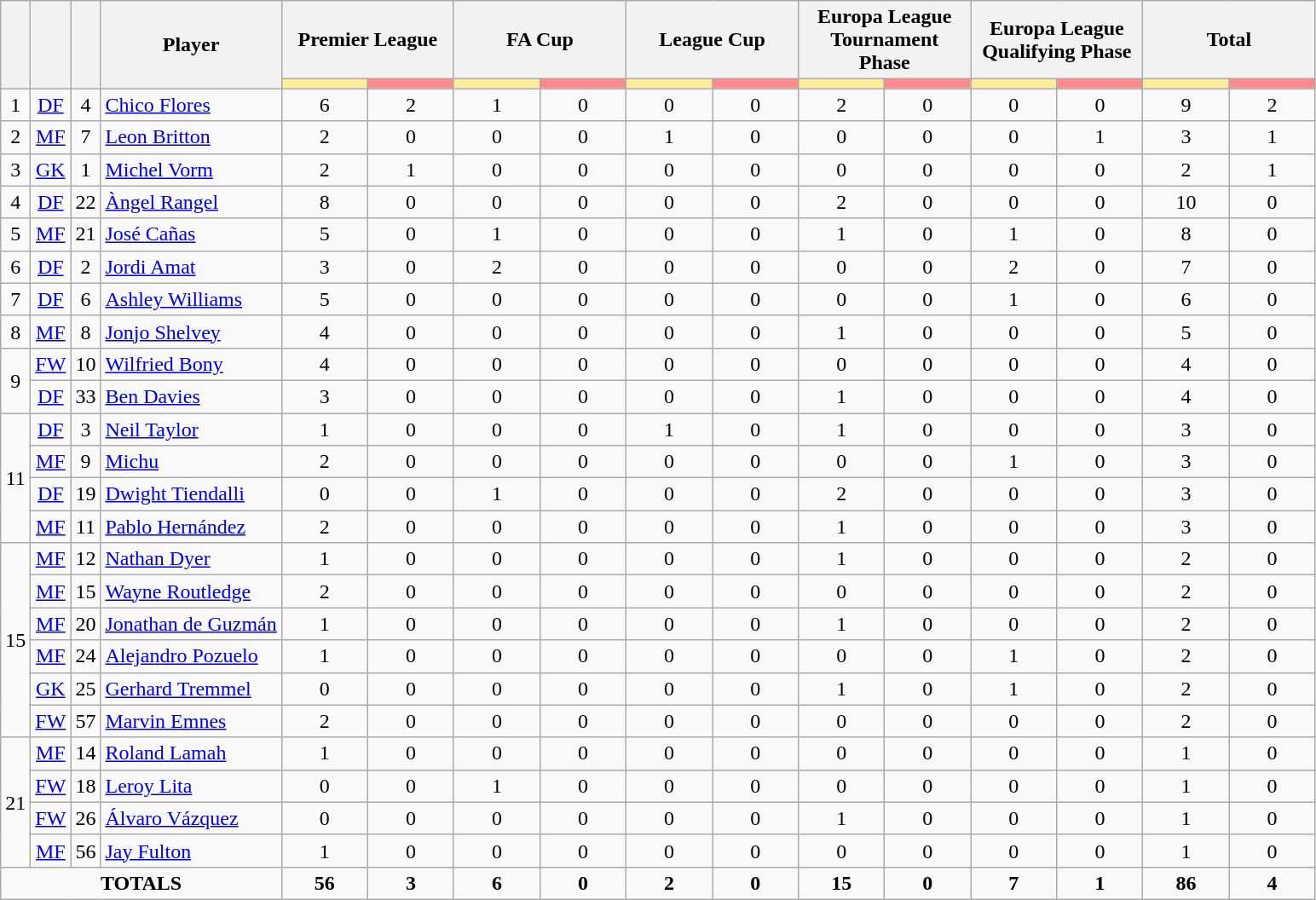<table class="wikitable" style="text-align:center;">
<tr style="text-align:center;">
<th rowspan="2" width:2%;></th>
<th rowspan="2" width:3%;></th>
<th rowspan="2" width:3%;></th>
<th rowspan="2" width:15%;>Player</th>
<th colspan="2">Premier League</th>
<th colspan="2">FA Cup</th>
<th colspan="2">League Cup</th>
<th colspan="2">Europa League Tournament Phase</th>
<th colspan="2">Europa League Qualifying Phase</th>
<th colspan="2">Total</th>
</tr>
<tr>
<th style="width:60px; background:#fe9;"></th>
<th style="width:60px; background:#ff8888;"></th>
<th style="width:60px; background:#fe9;"></th>
<th style="width:60px; background:#ff8888;"></th>
<th style="width:60px; background:#fe9;"></th>
<th style="width:60px; background:#ff8888;"></th>
<th style="width:60px; background:#fe9;"></th>
<th style="width:60px; background:#ff8888;"></th>
<th style="width:60px; background:#fe9;"></th>
<th style="width:60px; background:#ff8888;"></th>
<th style="width:60px; background:#fe9;"></th>
<th style="width:60px; background:#ff8888;"></th>
</tr>
<tr>
<td rowspan="1">1</td>
<td><a href='#'>DF</a></td>
<td>4</td>
<td align=left> <a href='#'>Chico Flores</a></td>
<td>6</td>
<td>2</td>
<td>1</td>
<td>0</td>
<td>0</td>
<td>0</td>
<td>2</td>
<td>0</td>
<td>0</td>
<td>0</td>
<td>9</td>
<td>2</td>
</tr>
<tr>
<td rowspan="1">2</td>
<td><a href='#'>MF</a></td>
<td>7</td>
<td align=left> <a href='#'>Leon Britton</a></td>
<td>2</td>
<td>0</td>
<td>0</td>
<td>0</td>
<td>1</td>
<td>0</td>
<td>0</td>
<td>0</td>
<td>0</td>
<td>1</td>
<td>3</td>
<td>1</td>
</tr>
<tr>
<td rowspan="1">3</td>
<td><a href='#'>GK</a></td>
<td>1</td>
<td align=left> <a href='#'>Michel Vorm</a></td>
<td>2</td>
<td>1</td>
<td>0</td>
<td>0</td>
<td>0</td>
<td>0</td>
<td>0</td>
<td>0</td>
<td>0</td>
<td>0</td>
<td>2</td>
<td>1</td>
</tr>
<tr>
<td rowspan="1">4</td>
<td><a href='#'>DF</a></td>
<td>22</td>
<td align=left> <a href='#'>Àngel Rangel</a></td>
<td>8</td>
<td>0</td>
<td>0</td>
<td>0</td>
<td>0</td>
<td>0</td>
<td>2</td>
<td>0</td>
<td>0</td>
<td>0</td>
<td>10</td>
<td>0</td>
</tr>
<tr>
<td>5</td>
<td><a href='#'>MF</a></td>
<td>21</td>
<td align=left> <a href='#'>José Cañas</a></td>
<td>5</td>
<td>0</td>
<td>1</td>
<td>0</td>
<td>0</td>
<td>0</td>
<td>1</td>
<td>0</td>
<td>1</td>
<td>0</td>
<td>8</td>
<td>0</td>
</tr>
<tr>
<td>6</td>
<td><a href='#'>DF</a></td>
<td>2</td>
<td align=left> <a href='#'>Jordi Amat</a></td>
<td>3</td>
<td>0</td>
<td>2</td>
<td>0</td>
<td>0</td>
<td>0</td>
<td>0</td>
<td>0</td>
<td>2</td>
<td>0</td>
<td>7</td>
<td>0</td>
</tr>
<tr>
<td>7</td>
<td><a href='#'>DF</a></td>
<td>6</td>
<td align=left> <a href='#'>Ashley Williams</a></td>
<td>5</td>
<td>0</td>
<td>0</td>
<td>0</td>
<td>0</td>
<td>0</td>
<td>0</td>
<td>0</td>
<td>1</td>
<td>0</td>
<td>6</td>
<td>0</td>
</tr>
<tr>
<td>8</td>
<td><a href='#'>MF</a></td>
<td>8</td>
<td align=left> <a href='#'>Jonjo Shelvey</a></td>
<td>4</td>
<td>0</td>
<td>0</td>
<td>0</td>
<td>0</td>
<td>0</td>
<td>1</td>
<td>0</td>
<td>0</td>
<td>0</td>
<td>5</td>
<td>0</td>
</tr>
<tr>
<td rowspan="2">9</td>
<td><a href='#'>FW</a></td>
<td>10</td>
<td align=left> <a href='#'>Wilfried Bony</a></td>
<td>4</td>
<td>0</td>
<td>0</td>
<td>0</td>
<td>0</td>
<td>0</td>
<td>0</td>
<td>0</td>
<td>0</td>
<td>0</td>
<td>4</td>
<td>0</td>
</tr>
<tr>
<td><a href='#'>DF</a></td>
<td>33</td>
<td align=left> <a href='#'>Ben Davies</a></td>
<td>3</td>
<td>0</td>
<td>0</td>
<td>0</td>
<td>0</td>
<td>0</td>
<td>1</td>
<td>0</td>
<td>0</td>
<td>0</td>
<td>4</td>
<td>0</td>
</tr>
<tr>
<td rowspan="4">11</td>
<td><a href='#'>DF</a></td>
<td>3</td>
<td align=left> <a href='#'>Neil Taylor</a></td>
<td>1</td>
<td>0</td>
<td>0</td>
<td>0</td>
<td>1</td>
<td>0</td>
<td>1</td>
<td>0</td>
<td>0</td>
<td>0</td>
<td>3</td>
<td>0</td>
</tr>
<tr>
<td><a href='#'>MF</a></td>
<td>9</td>
<td align=left> <a href='#'>Michu</a></td>
<td>2</td>
<td>0</td>
<td>0</td>
<td>0</td>
<td>0</td>
<td>0</td>
<td>0</td>
<td>0</td>
<td>1</td>
<td>0</td>
<td>3</td>
<td>0</td>
</tr>
<tr>
<td><a href='#'>DF</a></td>
<td>19</td>
<td align=left> <a href='#'>Dwight Tiendalli</a></td>
<td>0</td>
<td>0</td>
<td>1</td>
<td>0</td>
<td>0</td>
<td>0</td>
<td>2</td>
<td>0</td>
<td>0</td>
<td>0</td>
<td>3</td>
<td>0</td>
</tr>
<tr>
<td><a href='#'>MF</a></td>
<td>11</td>
<td align=left> <a href='#'>Pablo Hernández</a></td>
<td>2</td>
<td>0</td>
<td>0</td>
<td>0</td>
<td>0</td>
<td>0</td>
<td>1</td>
<td>0</td>
<td>0</td>
<td>0</td>
<td>3</td>
<td>0</td>
</tr>
<tr>
<td rowspan="6">15</td>
<td><a href='#'>MF</a></td>
<td>12</td>
<td align=left> <a href='#'>Nathan Dyer</a></td>
<td>1</td>
<td>0</td>
<td>0</td>
<td>0</td>
<td>0</td>
<td>0</td>
<td>1</td>
<td>0</td>
<td>0</td>
<td>0</td>
<td>2</td>
<td>0</td>
</tr>
<tr>
<td><a href='#'>MF</a></td>
<td>15</td>
<td align=left> <a href='#'>Wayne Routledge</a></td>
<td>2</td>
<td>0</td>
<td>0</td>
<td>0</td>
<td>0</td>
<td>0</td>
<td>0</td>
<td>0</td>
<td>0</td>
<td>0</td>
<td>2</td>
<td>0</td>
</tr>
<tr>
<td><a href='#'>MF</a></td>
<td>20</td>
<td align=left> <a href='#'>Jonathan de Guzmán</a></td>
<td>1</td>
<td>0</td>
<td>0</td>
<td>0</td>
<td>0</td>
<td>0</td>
<td>1</td>
<td>0</td>
<td>0</td>
<td>0</td>
<td>2</td>
<td>0</td>
</tr>
<tr>
<td><a href='#'>MF</a></td>
<td>24</td>
<td align=left> <a href='#'>Alejandro Pozuelo</a></td>
<td>1</td>
<td>0</td>
<td>0</td>
<td>0</td>
<td>0</td>
<td>0</td>
<td>0</td>
<td>0</td>
<td>1</td>
<td>0</td>
<td>2</td>
<td>0</td>
</tr>
<tr>
<td><a href='#'>GK</a></td>
<td>25</td>
<td align=left> <a href='#'>Gerhard Tremmel</a></td>
<td>0</td>
<td>0</td>
<td>0</td>
<td>0</td>
<td>0</td>
<td>0</td>
<td>1</td>
<td>0</td>
<td>1</td>
<td>0</td>
<td>2</td>
<td>0</td>
</tr>
<tr>
<td><a href='#'>FW</a></td>
<td>57</td>
<td align=left> <a href='#'>Marvin Emnes</a></td>
<td>2</td>
<td>0</td>
<td>0</td>
<td>0</td>
<td>0</td>
<td>0</td>
<td>0</td>
<td>0</td>
<td>0</td>
<td>0</td>
<td>2</td>
<td>0</td>
</tr>
<tr>
<td rowspan="4">21</td>
<td><a href='#'>MF</a></td>
<td>14</td>
<td align=left> <a href='#'>Roland Lamah</a></td>
<td>1</td>
<td>0</td>
<td>0</td>
<td>0</td>
<td>0</td>
<td>0</td>
<td>0</td>
<td>0</td>
<td>0</td>
<td>0</td>
<td>1</td>
<td>0</td>
</tr>
<tr>
<td><a href='#'>FW</a></td>
<td>18</td>
<td align=left> <a href='#'>Leroy Lita</a></td>
<td>0</td>
<td>0</td>
<td>1</td>
<td>0</td>
<td>0</td>
<td>0</td>
<td>0</td>
<td>0</td>
<td>0</td>
<td>0</td>
<td>1</td>
<td>0</td>
</tr>
<tr>
<td><a href='#'>FW</a></td>
<td>26</td>
<td align=left> <a href='#'>Álvaro Vázquez</a></td>
<td>0</td>
<td>0</td>
<td>0</td>
<td>0</td>
<td>0</td>
<td>0</td>
<td>1</td>
<td>0</td>
<td>0</td>
<td>0</td>
<td>1</td>
<td>0</td>
</tr>
<tr>
<td><a href='#'>MF</a></td>
<td>56</td>
<td align=left> <a href='#'>Jay Fulton</a></td>
<td>1</td>
<td>0</td>
<td>0</td>
<td>0</td>
<td>0</td>
<td>0</td>
<td>0</td>
<td>0</td>
<td>0</td>
<td>0</td>
<td>1</td>
<td>0</td>
</tr>
<tr>
<td colspan="4"><strong>TOTALS</strong></td>
<td><strong>56</strong></td>
<td><strong>3</strong></td>
<td><strong>6</strong></td>
<td><strong>0</strong></td>
<td><strong>2</strong></td>
<td><strong>0</strong></td>
<td><strong>15</strong></td>
<td><strong>0</strong></td>
<td><strong>7</strong></td>
<td><strong>1</strong></td>
<td><strong>86</strong></td>
<td><strong>4</strong></td>
</tr>
</table>
